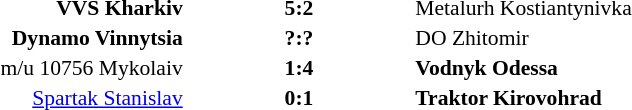<table width=100% cellspacing=1>
<tr>
<th width=20%></th>
<th width=12%></th>
<th width=20%></th>
<th></th>
</tr>
<tr style=font-size:90%>
<td align=right><strong>VVS Kharkiv</strong></td>
<td align=center><strong>5:2</strong></td>
<td>Metalurh Kostiantynivka</td>
</tr>
<tr style=font-size:90%>
<td align=right><strong>Dynamo Vinnytsia</strong></td>
<td align=center><strong>?:?</strong></td>
<td>DO Zhitomir</td>
</tr>
<tr style=font-size:90%>
<td align=right>m/u 10756 Mykolaiv</td>
<td align=center><strong>1:4</strong></td>
<td><strong>Vodnyk Odessa</strong></td>
<td align=center></td>
</tr>
<tr style=font-size:90%>
<td align=right><a href='#'>Spartak Stanislav</a></td>
<td align=center><strong>0:1</strong></td>
<td><strong>Traktor Kirovohrad</strong></td>
<td align=center></td>
</tr>
</table>
